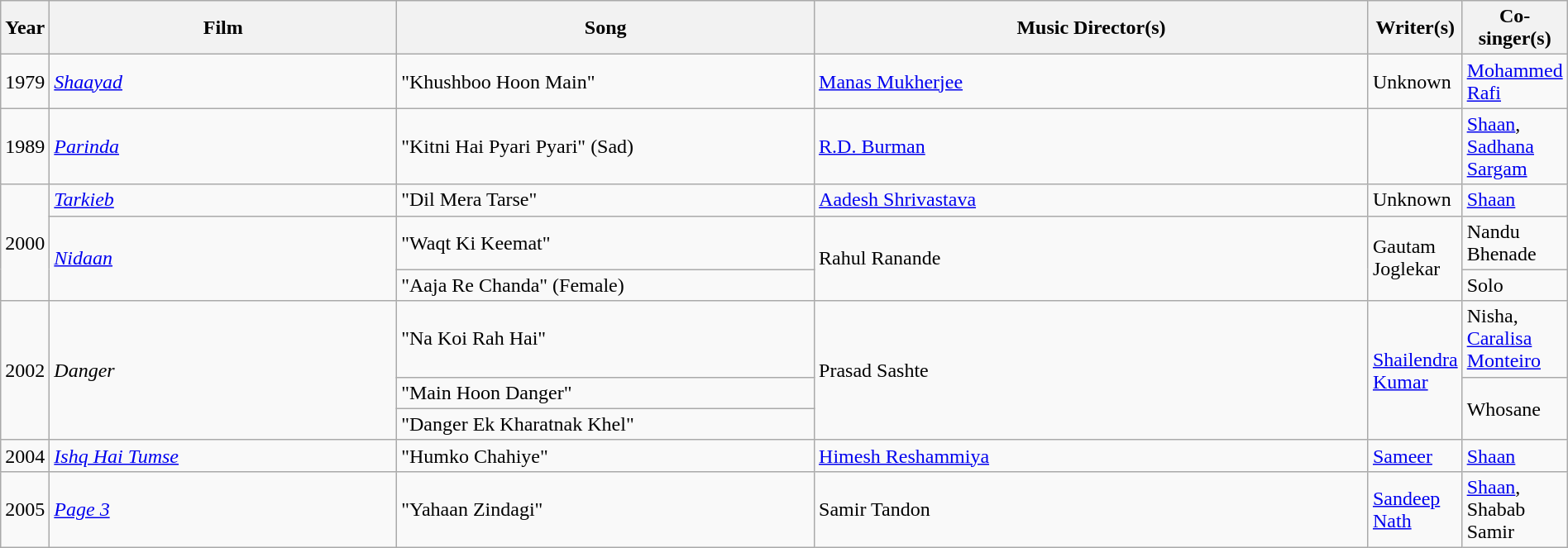<table class="wikitable plainrowheaders" style="width:100%;">
<tr>
<th>Year</th>
<th scope="col" style="width:25%;">Film</th>
<th scope="col" style="width:30%;">Song</th>
<th scope="col" style="width:40%;">Music Director(s)</th>
<th scope="col" style="width:25%;">Writer(s)</th>
<th scope="col" style="width:20%;">Co-singer(s)</th>
</tr>
<tr>
<td>1979</td>
<td><em><a href='#'>Shaayad</a></em></td>
<td>"Khushboo Hoon Main"</td>
<td><a href='#'>Manas Mukherjee</a></td>
<td>Unknown</td>
<td><a href='#'>Mohammed Rafi</a></td>
</tr>
<tr>
<td>1989</td>
<td><em><a href='#'>Parinda</a></em></td>
<td>"Kitni Hai Pyari Pyari" (Sad)</td>
<td><a href='#'>R.D. Burman</a></td>
<td></td>
<td><a href='#'>Shaan</a>, <a href='#'>Sadhana Sargam</a></td>
</tr>
<tr>
<td rowspan="3">2000</td>
<td><em><a href='#'>Tarkieb</a></em></td>
<td>"Dil Mera Tarse"</td>
<td><a href='#'>Aadesh Shrivastava</a></td>
<td>Unknown</td>
<td><a href='#'>Shaan</a></td>
</tr>
<tr>
<td rowspan="2"><em><a href='#'>Nidaan</a></em></td>
<td>"Waqt Ki Keemat"</td>
<td rowspan="2">Rahul Ranande</td>
<td rowspan="2">Gautam Joglekar</td>
<td>Nandu Bhenade</td>
</tr>
<tr>
<td>"Aaja Re Chanda" (Female)</td>
<td>Solo</td>
</tr>
<tr>
<td rowspan="3">2002</td>
<td rowspan="3"><em>Danger</em></td>
<td>"Na Koi Rah Hai"</td>
<td rowspan="3">Prasad Sashte</td>
<td rowspan="3"><a href='#'>Shailendra Kumar</a></td>
<td>Nisha, <a href='#'>Caralisa Monteiro</a></td>
</tr>
<tr>
<td>"Main Hoon Danger"</td>
<td rowspan="2">Whosane</td>
</tr>
<tr>
<td>"Danger Ek Kharatnak Khel"</td>
</tr>
<tr>
<td>2004</td>
<td><em><a href='#'>Ishq Hai Tumse</a></em></td>
<td>"Humko Chahiye"</td>
<td><a href='#'>Himesh Reshammiya</a></td>
<td><a href='#'>Sameer</a></td>
<td><a href='#'>Shaan</a></td>
</tr>
<tr>
<td>2005</td>
<td><em><a href='#'>Page 3</a></em></td>
<td>"Yahaan Zindagi"</td>
<td>Samir Tandon</td>
<td><a href='#'>Sandeep Nath</a></td>
<td><a href='#'>Shaan</a>, Shabab Samir</td>
</tr>
</table>
